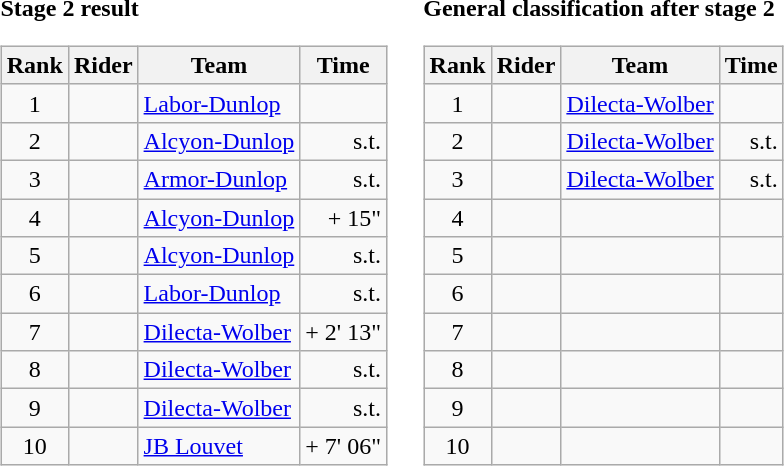<table>
<tr>
<td><strong>Stage 2 result</strong><br><table class="wikitable">
<tr>
<th scope="col">Rank</th>
<th scope="col">Rider</th>
<th scope="col">Team</th>
<th scope="col">Time</th>
</tr>
<tr>
<td style="text-align:center;">1</td>
<td></td>
<td><a href='#'>Labor-Dunlop</a></td>
<td style="text-align:right;"></td>
</tr>
<tr>
<td style="text-align:center;">2</td>
<td></td>
<td><a href='#'>Alcyon-Dunlop</a></td>
<td style="text-align:right;">s.t.</td>
</tr>
<tr>
<td style="text-align:center;">3</td>
<td></td>
<td><a href='#'>Armor-Dunlop</a></td>
<td style="text-align:right;">s.t.</td>
</tr>
<tr>
<td style="text-align:center;">4</td>
<td></td>
<td><a href='#'>Alcyon-Dunlop</a></td>
<td style="text-align:right;">+ 15"</td>
</tr>
<tr>
<td style="text-align:center;">5</td>
<td></td>
<td><a href='#'>Alcyon-Dunlop</a></td>
<td style="text-align:right;">s.t.</td>
</tr>
<tr>
<td style="text-align:center;">6</td>
<td></td>
<td><a href='#'>Labor-Dunlop</a></td>
<td style="text-align:right;">s.t.</td>
</tr>
<tr>
<td style="text-align:center;">7</td>
<td></td>
<td><a href='#'>Dilecta-Wolber</a></td>
<td style="text-align:right;">+ 2' 13"</td>
</tr>
<tr>
<td style="text-align:center;">8</td>
<td></td>
<td><a href='#'>Dilecta-Wolber</a></td>
<td style="text-align:right;">s.t.</td>
</tr>
<tr>
<td style="text-align:center;">9</td>
<td></td>
<td><a href='#'>Dilecta-Wolber</a></td>
<td style="text-align:right;">s.t.</td>
</tr>
<tr>
<td style="text-align:center;">10</td>
<td></td>
<td><a href='#'>JB Louvet</a></td>
<td style="text-align:right;">+ 7' 06"</td>
</tr>
</table>
</td>
<td></td>
<td><strong>General classification after stage 2</strong><br><table class="wikitable">
<tr>
<th scope="col">Rank</th>
<th scope="col">Rider</th>
<th scope="col">Team</th>
<th scope="col">Time</th>
</tr>
<tr>
<td style="text-align:center;">1</td>
<td></td>
<td><a href='#'>Dilecta-Wolber</a></td>
<td style="text-align:right;"></td>
</tr>
<tr>
<td style="text-align:center;">2</td>
<td></td>
<td><a href='#'>Dilecta-Wolber</a></td>
<td style="text-align:right;">s.t.</td>
</tr>
<tr>
<td style="text-align:center;">3</td>
<td></td>
<td><a href='#'>Dilecta-Wolber</a></td>
<td style="text-align:right;">s.t.</td>
</tr>
<tr>
<td style="text-align:center;">4</td>
<td></td>
<td></td>
<td></td>
</tr>
<tr>
<td style="text-align:center;">5</td>
<td></td>
<td></td>
<td></td>
</tr>
<tr>
<td style="text-align:center;">6</td>
<td></td>
<td></td>
<td></td>
</tr>
<tr>
<td style="text-align:center;">7</td>
<td></td>
<td></td>
<td></td>
</tr>
<tr>
<td style="text-align:center;">8</td>
<td></td>
<td></td>
<td></td>
</tr>
<tr>
<td style="text-align:center;">9</td>
<td></td>
<td></td>
<td></td>
</tr>
<tr>
<td style="text-align:center;">10</td>
<td></td>
<td></td>
<td></td>
</tr>
</table>
</td>
</tr>
</table>
